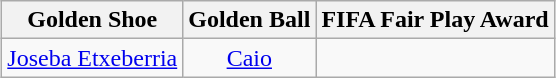<table class=wikitable style="text-align:center; margin:auto">
<tr>
<th>Golden Shoe</th>
<th>Golden Ball</th>
<th>FIFA Fair Play Award</th>
</tr>
<tr>
<td> <a href='#'>Joseba Etxeberria</a></td>
<td> <a href='#'>Caio</a></td>
<td></td>
</tr>
</table>
